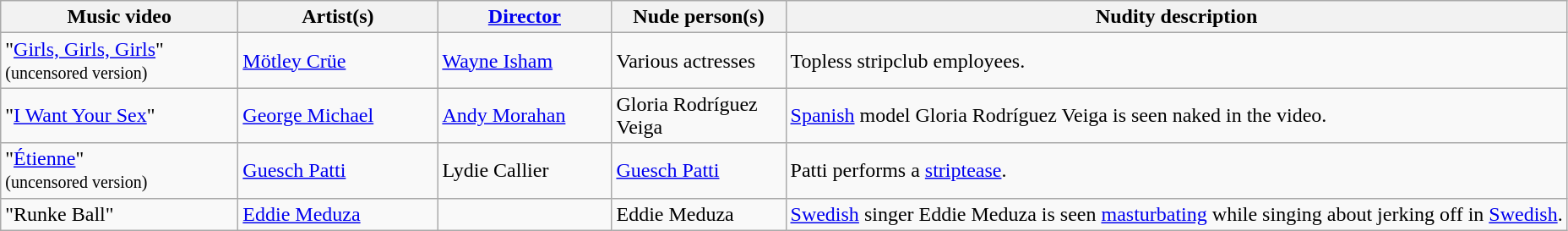<table class="wikitable">
<tr ">
<th style="width:180px;">Music video</th>
<th style="width:150px;">Artist(s)</th>
<th style="width:130px;"><a href='#'>Director</a></th>
<th style="width:130px;">Nude person(s)</th>
<th style=white-space:nowrap>Nudity description</th>
</tr>
<tr>
<td>"<a href='#'>Girls, Girls, Girls</a>" <br><small>(uncensored version)</small></td>
<td><a href='#'>Mötley Crüe</a></td>
<td><a href='#'>Wayne Isham</a></td>
<td>Various actresses</td>
<td>Topless stripclub employees.</td>
</tr>
<tr>
<td>"<a href='#'>I Want Your Sex</a>"</td>
<td><a href='#'>George Michael</a></td>
<td><a href='#'>Andy Morahan</a></td>
<td>Gloria Rodríguez Veiga</td>
<td><a href='#'>Spanish</a> model Gloria Rodríguez Veiga is seen naked in the video.</td>
</tr>
<tr>
<td>"<a href='#'>Étienne</a>" <br><small>(uncensored version)</small></td>
<td><a href='#'>Guesch Patti</a></td>
<td>Lydie Callier</td>
<td><a href='#'>Guesch Patti</a></td>
<td>Patti performs a <a href='#'>striptease</a>.</td>
</tr>
<tr>
<td>"Runke Ball"</td>
<td><a href='#'>Eddie Meduza</a></td>
<td></td>
<td>Eddie Meduza</td>
<td><a href='#'>Swedish</a> singer Eddie Meduza is seen <a href='#'>masturbating</a> while singing about jerking off in <a href='#'>Swedish</a>.</td>
</tr>
</table>
